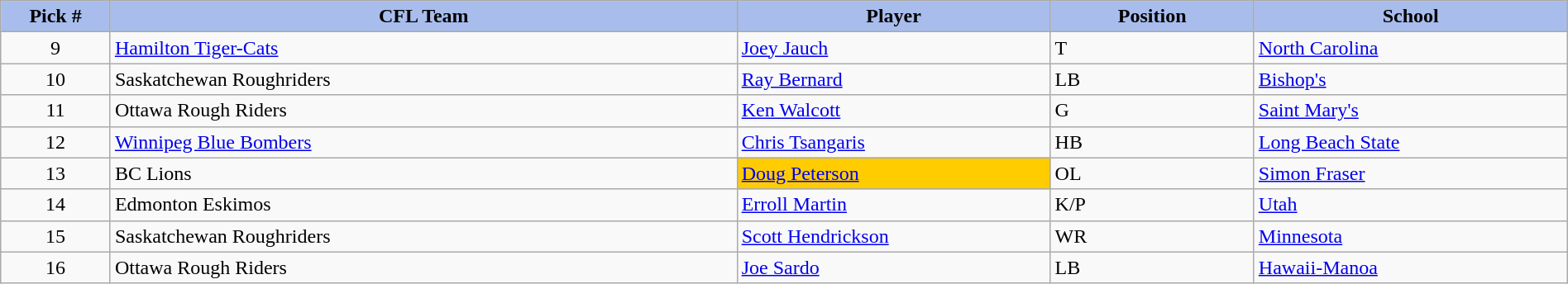<table class="wikitable" style="width: 100%">
<tr>
<th style="background:#a8bdec; width:7%;">Pick #</th>
<th style="width:40%; background:#a8bdec;">CFL Team</th>
<th style="width:20%; background:#a8bdec;">Player</th>
<th style="width:13%; background:#a8bdec;">Position</th>
<th style="width:20%; background:#a8bdec;">School</th>
</tr>
<tr>
<td align=center>9</td>
<td><a href='#'>Hamilton Tiger-Cats</a></td>
<td><a href='#'>Joey Jauch</a></td>
<td>T</td>
<td><a href='#'>North Carolina</a></td>
</tr>
<tr>
<td align=center>10</td>
<td>Saskatchewan Roughriders</td>
<td><a href='#'>Ray Bernard</a></td>
<td>LB</td>
<td><a href='#'>Bishop's</a></td>
</tr>
<tr>
<td align=center>11</td>
<td>Ottawa Rough Riders</td>
<td><a href='#'>Ken Walcott</a></td>
<td>G</td>
<td><a href='#'>Saint Mary's</a></td>
</tr>
<tr>
<td align=center>12</td>
<td><a href='#'>Winnipeg Blue Bombers</a></td>
<td><a href='#'>Chris Tsangaris</a></td>
<td>HB</td>
<td><a href='#'>Long Beach State</a></td>
</tr>
<tr>
<td align=center>13</td>
<td>BC Lions</td>
<td bgcolor="#FFCC00"><a href='#'>Doug Peterson</a></td>
<td>OL</td>
<td><a href='#'>Simon Fraser</a></td>
</tr>
<tr>
<td align=center>14</td>
<td>Edmonton Eskimos</td>
<td><a href='#'>Erroll Martin</a></td>
<td>K/P</td>
<td><a href='#'>Utah</a></td>
</tr>
<tr>
<td align=center>15</td>
<td>Saskatchewan Roughriders</td>
<td><a href='#'>Scott Hendrickson</a></td>
<td>WR</td>
<td><a href='#'>Minnesota</a></td>
</tr>
<tr>
<td align=center>16</td>
<td>Ottawa Rough Riders</td>
<td><a href='#'>Joe Sardo</a></td>
<td>LB</td>
<td><a href='#'>Hawaii-Manoa</a></td>
</tr>
</table>
